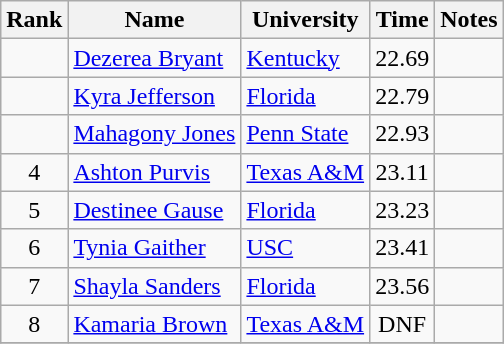<table class="wikitable sortable" style="text-align:center">
<tr>
<th>Rank</th>
<th>Name</th>
<th>University</th>
<th>Time</th>
<th>Notes</th>
</tr>
<tr>
<td></td>
<td align=left><a href='#'>Dezerea Bryant</a></td>
<td align=left><a href='#'>Kentucky</a></td>
<td>22.69</td>
<td></td>
</tr>
<tr>
<td></td>
<td align=left><a href='#'>Kyra Jefferson</a></td>
<td align=left><a href='#'>Florida</a></td>
<td>22.79</td>
<td></td>
</tr>
<tr>
<td></td>
<td align=left><a href='#'>Mahagony Jones</a></td>
<td align=left><a href='#'>Penn State</a></td>
<td>22.93</td>
<td></td>
</tr>
<tr>
<td>4</td>
<td align=left><a href='#'>Ashton Purvis</a></td>
<td align=left><a href='#'>Texas A&M</a></td>
<td>23.11</td>
<td></td>
</tr>
<tr>
<td>5</td>
<td align=left><a href='#'>Destinee Gause</a></td>
<td align=left><a href='#'>Florida</a></td>
<td>23.23</td>
<td></td>
</tr>
<tr>
<td>6</td>
<td align=left><a href='#'>Tynia Gaither</a> </td>
<td align=left><a href='#'>USC</a></td>
<td>23.41</td>
<td></td>
</tr>
<tr>
<td>7</td>
<td align=left><a href='#'>Shayla Sanders</a></td>
<td align=left><a href='#'>Florida</a></td>
<td>23.56</td>
<td></td>
</tr>
<tr>
<td>8</td>
<td align=left><a href='#'>Kamaria Brown</a></td>
<td align=left><a href='#'>Texas A&M</a></td>
<td>DNF</td>
<td></td>
</tr>
<tr>
</tr>
</table>
